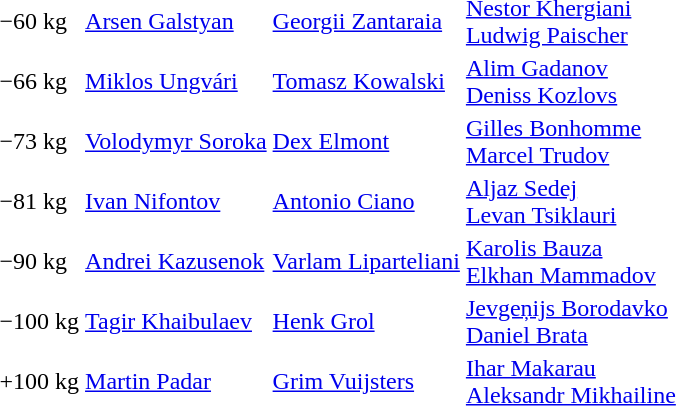<table>
<tr>
<td>−60 kg</td>
<td> <a href='#'>Arsen Galstyan</a></td>
<td> <a href='#'>Georgii Zantaraia</a></td>
<td> <a href='#'>Nestor Khergiani</a><br> <a href='#'>Ludwig Paischer</a></td>
</tr>
<tr>
<td>−66 kg</td>
<td> <a href='#'>Miklos Ungvári</a></td>
<td> <a href='#'>Tomasz Kowalski</a></td>
<td> <a href='#'>Alim Gadanov</a><br> <a href='#'>Deniss Kozlovs</a></td>
</tr>
<tr>
<td>−73 kg</td>
<td> <a href='#'>Volodymyr Soroka</a></td>
<td> <a href='#'>Dex Elmont</a></td>
<td> <a href='#'>Gilles Bonhomme</a><br> <a href='#'>Marcel Trudov</a></td>
</tr>
<tr>
<td>−81 kg</td>
<td> <a href='#'>Ivan Nifontov</a></td>
<td> <a href='#'>Antonio Ciano</a></td>
<td> <a href='#'>Aljaz Sedej</a><br> <a href='#'>Levan Tsiklauri</a></td>
</tr>
<tr>
<td>−90 kg</td>
<td> <a href='#'>Andrei Kazusenok</a></td>
<td> <a href='#'>Varlam Liparteliani</a></td>
<td> <a href='#'>Karolis Bauza</a><br> <a href='#'>Elkhan Mammadov</a></td>
</tr>
<tr>
<td>−100 kg</td>
<td> <a href='#'>Tagir Khaibulaev</a></td>
<td> <a href='#'>Henk Grol</a></td>
<td> <a href='#'>Jevgeņijs Borodavko</a><br> <a href='#'>Daniel Brata</a></td>
</tr>
<tr>
<td>+100 kg</td>
<td> <a href='#'>Martin Padar</a></td>
<td> <a href='#'>Grim Vuijsters</a></td>
<td> <a href='#'>Ihar Makarau</a><br> <a href='#'>Aleksandr Mikhailine</a></td>
</tr>
</table>
